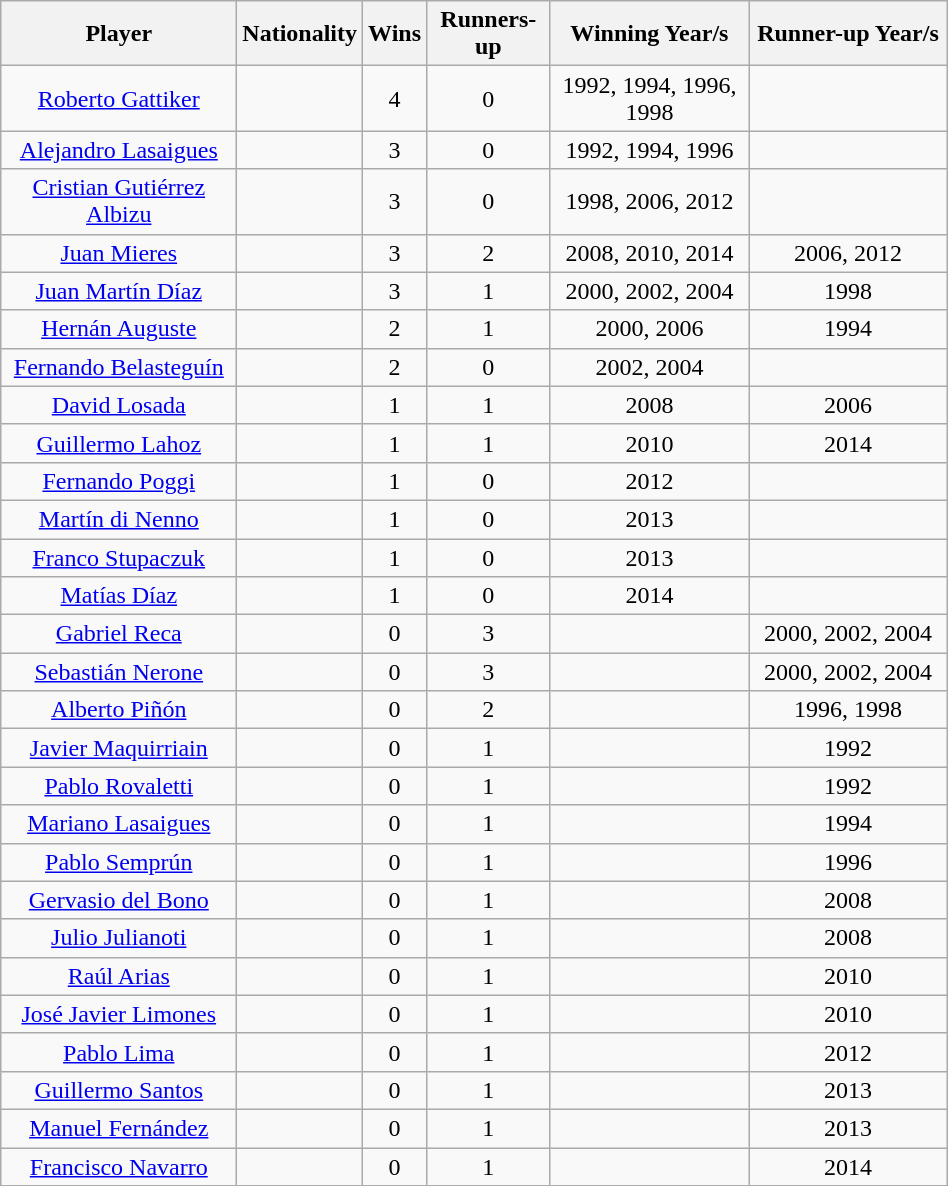<table class="wikitable sortable">
<tr>
<th width=150>Player</th>
<th width=50>Nationality</th>
<th width=35>Wins</th>
<th width=75>Runners-up</th>
<th width=125>Winning Year/s</th>
<th width=125>Runner-up Year/s</th>
</tr>
<tr>
<td align="center"><a href='#'>Roberto Gattiker</a></td>
<td align="center"></td>
<td align="center">4</td>
<td align="center">0</td>
<td align="center">1992, 1994, 1996, 1998</td>
<td></td>
</tr>
<tr>
<td align="center"><a href='#'>Alejandro Lasaigues</a></td>
<td align="center"></td>
<td align="center">3</td>
<td align="center">0</td>
<td align="center">1992, 1994, 1996</td>
<td></td>
</tr>
<tr>
<td align="center"><a href='#'>Cristian Gutiérrez Albizu</a></td>
<td align="center"></td>
<td align="center">3</td>
<td align="center">0</td>
<td align="center">1998, 2006, 2012</td>
<td></td>
</tr>
<tr>
<td align="center"><a href='#'>Juan Mieres</a></td>
<td align="center"></td>
<td align="center">3</td>
<td align="center">2</td>
<td align="center">2008, 2010, 2014</td>
<td align="center">2006, 2012</td>
</tr>
<tr>
<td align="center"><a href='#'>Juan Martín Díaz</a></td>
<td align="center"></td>
<td align="center">3</td>
<td align="center">1</td>
<td align="center">2000, 2002, 2004</td>
<td align="center">1998</td>
</tr>
<tr>
<td align="center"><a href='#'>Hernán Auguste</a></td>
<td align="center"></td>
<td align="center">2</td>
<td align="center">1</td>
<td align="center">2000, 2006</td>
<td align="center">1994</td>
</tr>
<tr>
<td align="center"><a href='#'>Fernando Belasteguín</a></td>
<td align="center"></td>
<td align="center">2</td>
<td align="center">0</td>
<td align="center">2002, 2004</td>
<td></td>
</tr>
<tr>
<td align="center"><a href='#'>David Losada</a></td>
<td align="center"></td>
<td align="center">1</td>
<td align="center">1</td>
<td align="center">2008</td>
<td align="center">2006</td>
</tr>
<tr>
<td align="center"><a href='#'>Guillermo Lahoz</a></td>
<td align="center"></td>
<td align="center">1</td>
<td align="center">1</td>
<td align="center">2010</td>
<td align="center">2014</td>
</tr>
<tr>
<td align="center"><a href='#'>Fernando Poggi</a></td>
<td align="center"></td>
<td align="center">1</td>
<td align="center">0</td>
<td align="center">2012</td>
<td></td>
</tr>
<tr>
<td align="center"><a href='#'>Martín di Nenno</a></td>
<td align="center"></td>
<td align="center">1</td>
<td align="center">0</td>
<td align="center">2013</td>
<td></td>
</tr>
<tr>
<td align="center"><a href='#'>Franco Stupaczuk</a></td>
<td align="center"></td>
<td align="center">1</td>
<td align="center">0</td>
<td align="center">2013</td>
<td></td>
</tr>
<tr>
<td align="center"><a href='#'>Matías Díaz</a></td>
<td align="center"></td>
<td align="center">1</td>
<td align="center">0</td>
<td align="center">2014</td>
<td></td>
</tr>
<tr>
<td align="center"><a href='#'>Gabriel Reca</a></td>
<td align="center"></td>
<td align="center">0</td>
<td align="center">3</td>
<td align="center"></td>
<td align="center">2000, 2002, 2004</td>
</tr>
<tr>
<td align="center"><a href='#'>Sebastián Nerone</a></td>
<td align="center"></td>
<td align="center">0</td>
<td align="center">3</td>
<td align="center"></td>
<td align="center">2000, 2002, 2004</td>
</tr>
<tr>
<td align="center"><a href='#'>Alberto Piñón</a></td>
<td align="center"></td>
<td align="center">0</td>
<td align="center">2</td>
<td align="center"></td>
<td align="center">1996, 1998</td>
</tr>
<tr>
<td align="center"><a href='#'>Javier Maquirriain</a></td>
<td align="center"></td>
<td align="center">0</td>
<td align="center">1</td>
<td align="center"></td>
<td align="center">1992</td>
</tr>
<tr>
<td align="center"><a href='#'>Pablo Rovaletti</a></td>
<td align="center"></td>
<td align="center">0</td>
<td align="center">1</td>
<td align="center"></td>
<td align="center">1992</td>
</tr>
<tr>
<td align="center"><a href='#'>Mariano Lasaigues</a></td>
<td align="center"></td>
<td align="center">0</td>
<td align="center">1</td>
<td align="center"></td>
<td align="center">1994</td>
</tr>
<tr>
<td align="center"><a href='#'>Pablo Semprún</a></td>
<td align="center"></td>
<td align="center">0</td>
<td align="center">1</td>
<td align="center"></td>
<td align="center">1996</td>
</tr>
<tr>
<td align="center"><a href='#'>Gervasio del Bono</a></td>
<td align="center"></td>
<td align="center">0</td>
<td align="center">1</td>
<td align="center"></td>
<td align="center">2008</td>
</tr>
<tr>
<td align="center"><a href='#'>Julio Julianoti</a></td>
<td align="center"></td>
<td align="center">0</td>
<td align="center">1</td>
<td align="center"></td>
<td align="center">2008</td>
</tr>
<tr>
<td align="center"><a href='#'>Raúl Arias</a></td>
<td align="center"></td>
<td align="center">0</td>
<td align="center">1</td>
<td align="center"></td>
<td align="center">2010</td>
</tr>
<tr>
<td align="center"><a href='#'>José Javier Limones</a></td>
<td align="center"></td>
<td align="center">0</td>
<td align="center">1</td>
<td align="center"></td>
<td align="center">2010</td>
</tr>
<tr>
<td align="center"><a href='#'>Pablo Lima</a></td>
<td align="center"></td>
<td align="center">0</td>
<td align="center">1</td>
<td align="center"></td>
<td align="center">2012</td>
</tr>
<tr>
<td align="center"><a href='#'>Guillermo Santos</a></td>
<td align="center"></td>
<td align="center">0</td>
<td align="center">1</td>
<td></td>
<td align="center">2013</td>
</tr>
<tr>
<td align="center"><a href='#'>Manuel Fernández</a></td>
<td align="center"></td>
<td align="center">0</td>
<td align="center">1</td>
<td></td>
<td align="center">2013</td>
</tr>
<tr>
<td align="center"><a href='#'>Francisco Navarro</a></td>
<td align="center"></td>
<td align="center">0</td>
<td align="center">1</td>
<td></td>
<td align="center">2014</td>
</tr>
</table>
